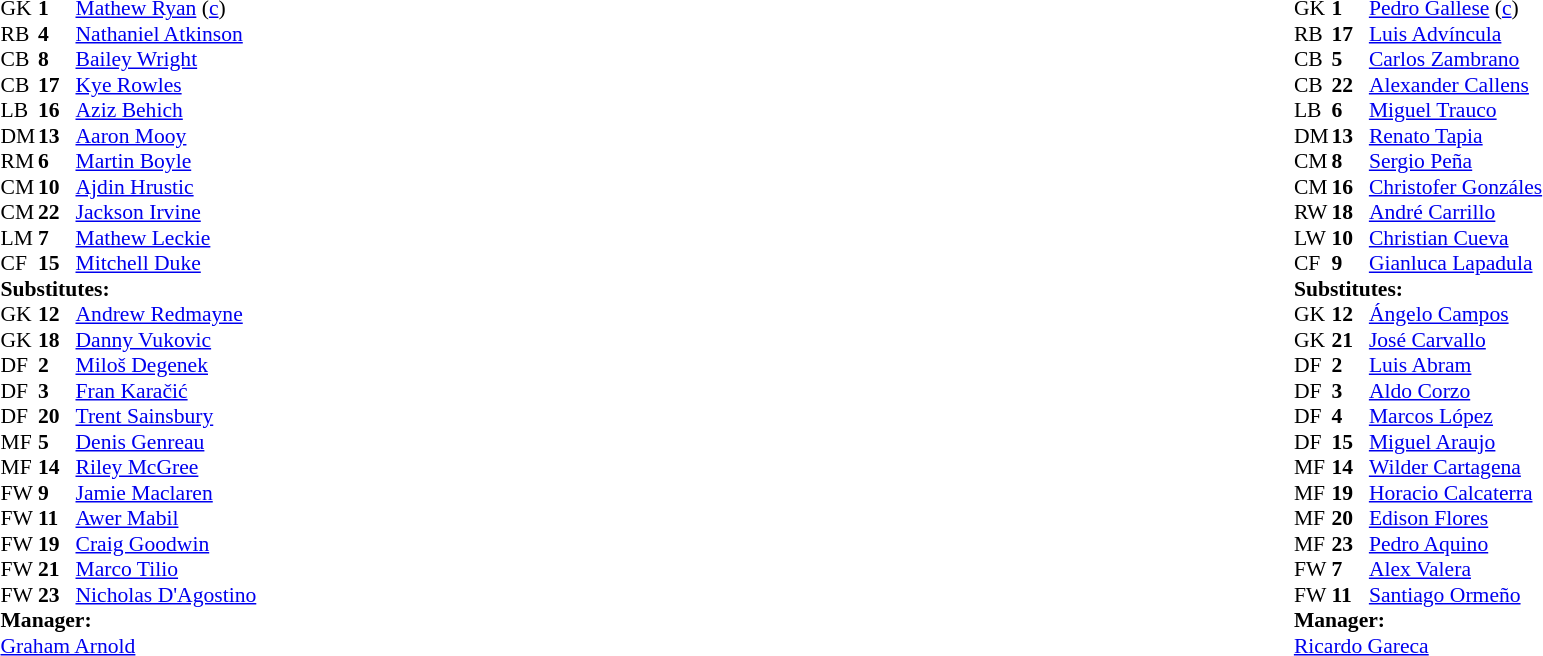<table width="100%">
<tr>
<td valign="top" width="40%"><br><table style="font-size:90%" cellspacing="0" cellpadding="0">
<tr>
<th width=25></th>
<th width=25></th>
</tr>
<tr>
<td>GK</td>
<td><strong>1</strong></td>
<td><a href='#'>Mathew Ryan</a> (<a href='#'>c</a>)</td>
<td></td>
<td></td>
</tr>
<tr>
<td>RB</td>
<td><strong>4</strong></td>
<td><a href='#'>Nathaniel Atkinson</a></td>
<td></td>
<td></td>
</tr>
<tr>
<td>CB</td>
<td><strong>8</strong></td>
<td><a href='#'>Bailey Wright</a></td>
</tr>
<tr>
<td>CB</td>
<td><strong>17</strong></td>
<td><a href='#'>Kye Rowles</a></td>
</tr>
<tr>
<td>LB</td>
<td><strong>16</strong></td>
<td><a href='#'>Aziz Behich</a></td>
<td></td>
<td></td>
</tr>
<tr>
<td>DM</td>
<td><strong>13</strong></td>
<td><a href='#'>Aaron Mooy</a></td>
</tr>
<tr>
<td>RM</td>
<td><strong>6</strong></td>
<td><a href='#'>Martin Boyle</a></td>
</tr>
<tr>
<td>CM</td>
<td><strong>10</strong></td>
<td><a href='#'>Ajdin Hrustic</a></td>
</tr>
<tr>
<td>CM</td>
<td><strong>22</strong></td>
<td><a href='#'>Jackson Irvine</a></td>
</tr>
<tr>
<td>LM</td>
<td><strong>7</strong></td>
<td><a href='#'>Mathew Leckie</a></td>
<td></td>
<td></td>
</tr>
<tr>
<td>CF</td>
<td><strong>15</strong></td>
<td><a href='#'>Mitchell Duke</a></td>
<td></td>
<td></td>
</tr>
<tr>
<td colspan=3><strong>Substitutes:</strong></td>
</tr>
<tr>
<td>GK</td>
<td><strong>12</strong></td>
<td><a href='#'>Andrew Redmayne</a></td>
<td></td>
<td></td>
</tr>
<tr>
<td>GK</td>
<td><strong>18</strong></td>
<td><a href='#'>Danny Vukovic</a></td>
</tr>
<tr>
<td>DF</td>
<td><strong>2</strong></td>
<td><a href='#'>Miloš Degenek</a></td>
</tr>
<tr>
<td>DF</td>
<td><strong>3</strong></td>
<td><a href='#'>Fran Karačić</a></td>
<td></td>
<td></td>
</tr>
<tr>
<td>DF</td>
<td><strong>20</strong></td>
<td><a href='#'>Trent Sainsbury</a></td>
</tr>
<tr>
<td>MF</td>
<td><strong>5</strong></td>
<td><a href='#'>Denis Genreau</a></td>
</tr>
<tr>
<td>MF</td>
<td><strong>14</strong></td>
<td><a href='#'>Riley McGree</a></td>
</tr>
<tr>
<td>FW</td>
<td><strong>9</strong></td>
<td><a href='#'>Jamie Maclaren</a></td>
<td></td>
<td></td>
</tr>
<tr>
<td>FW</td>
<td><strong>11</strong></td>
<td><a href='#'>Awer Mabil</a></td>
<td></td>
<td></td>
</tr>
<tr>
<td>FW</td>
<td><strong>19</strong></td>
<td><a href='#'>Craig Goodwin</a></td>
<td></td>
<td></td>
</tr>
<tr>
<td>FW</td>
<td><strong>21</strong></td>
<td><a href='#'>Marco Tilio</a></td>
</tr>
<tr>
<td>FW</td>
<td><strong>23</strong></td>
<td><a href='#'>Nicholas D'Agostino</a></td>
</tr>
<tr>
<td colspan=3><strong>Manager:</strong></td>
</tr>
<tr>
<td colspan=3> <a href='#'>Graham Arnold</a></td>
</tr>
</table>
</td>
<td valign="top"></td>
<td valign="top" width="50%"><br><table style="font-size:90%; margin:auto" cellspacing="0" cellpadding="0">
<tr>
<th width=25></th>
<th width=25></th>
</tr>
<tr>
<td>GK</td>
<td><strong>1</strong></td>
<td><a href='#'>Pedro Gallese</a> (<a href='#'>c</a>)</td>
</tr>
<tr>
<td>RB</td>
<td><strong>17</strong></td>
<td><a href='#'>Luis Advíncula</a></td>
</tr>
<tr>
<td>CB</td>
<td><strong>5</strong></td>
<td><a href='#'>Carlos Zambrano</a></td>
</tr>
<tr>
<td>CB</td>
<td><strong>22</strong></td>
<td><a href='#'>Alexander Callens</a></td>
</tr>
<tr>
<td>LB</td>
<td><strong>6</strong></td>
<td><a href='#'>Miguel Trauco</a></td>
</tr>
<tr>
<td>DM</td>
<td><strong>13</strong></td>
<td><a href='#'>Renato Tapia</a></td>
</tr>
<tr>
<td>CM</td>
<td><strong>8</strong></td>
<td><a href='#'>Sergio Peña</a></td>
<td></td>
<td></td>
</tr>
<tr>
<td>CM</td>
<td><strong>16</strong></td>
<td><a href='#'>Christofer Gonzáles</a></td>
</tr>
<tr>
<td>RW</td>
<td><strong>18</strong></td>
<td><a href='#'>André Carrillo</a></td>
<td></td>
<td></td>
</tr>
<tr>
<td>LW</td>
<td><strong>10</strong></td>
<td><a href='#'>Christian Cueva</a></td>
<td></td>
<td></td>
</tr>
<tr>
<td>CF</td>
<td><strong>9</strong></td>
<td><a href='#'>Gianluca Lapadula</a></td>
</tr>
<tr>
<td colspan=3><strong>Substitutes:</strong></td>
</tr>
<tr>
<td>GK</td>
<td><strong>12</strong></td>
<td><a href='#'>Ángelo Campos</a></td>
</tr>
<tr>
<td>GK</td>
<td><strong>21</strong></td>
<td><a href='#'>José Carvallo</a></td>
</tr>
<tr>
<td>DF</td>
<td><strong>2</strong></td>
<td><a href='#'>Luis Abram</a></td>
</tr>
<tr>
<td>DF</td>
<td><strong>3</strong></td>
<td><a href='#'>Aldo Corzo</a></td>
</tr>
<tr>
<td>DF</td>
<td><strong>4</strong></td>
<td><a href='#'>Marcos López</a></td>
</tr>
<tr>
<td>DF</td>
<td><strong>15</strong></td>
<td><a href='#'>Miguel Araujo</a></td>
</tr>
<tr>
<td>MF</td>
<td><strong>14</strong></td>
<td><a href='#'>Wilder Cartagena</a></td>
</tr>
<tr>
<td>MF</td>
<td><strong>19</strong></td>
<td><a href='#'>Horacio Calcaterra</a></td>
</tr>
<tr>
<td>MF</td>
<td><strong>20</strong></td>
<td><a href='#'>Edison Flores</a></td>
<td></td>
<td></td>
</tr>
<tr>
<td>MF</td>
<td><strong>23</strong></td>
<td><a href='#'>Pedro Aquino</a></td>
<td></td>
<td></td>
</tr>
<tr>
<td>FW</td>
<td><strong>7</strong></td>
<td><a href='#'>Alex Valera</a></td>
<td></td>
<td></td>
</tr>
<tr>
<td>FW</td>
<td><strong>11</strong></td>
<td><a href='#'>Santiago Ormeño</a></td>
</tr>
<tr>
<td colspan=3><strong>Manager:</strong></td>
</tr>
<tr>
<td colspan=3> <a href='#'>Ricardo Gareca</a></td>
</tr>
</table>
</td>
</tr>
</table>
